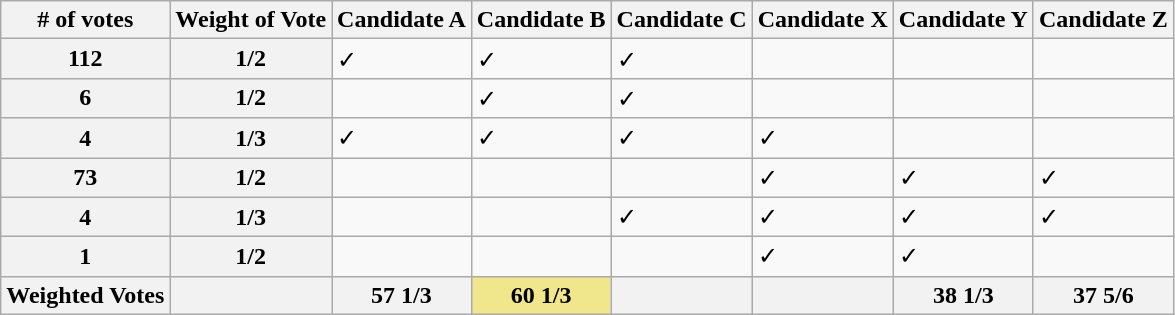<table class="wikitable">
<tr>
<th># of votes</th>
<th>Weight of Vote</th>
<th>Candidate A</th>
<th>Candidate B</th>
<th>Candidate C</th>
<th>Candidate X</th>
<th>Candidate Y</th>
<th>Candidate Z</th>
</tr>
<tr>
<th>112</th>
<th>1/2</th>
<td>✓</td>
<td>✓</td>
<td>✓</td>
<td></td>
<td></td>
<td></td>
</tr>
<tr>
<th>6</th>
<th>1/2</th>
<td></td>
<td>✓</td>
<td>✓</td>
<td></td>
<td></td>
<td></td>
</tr>
<tr>
<th>4</th>
<th>1/3</th>
<td>✓</td>
<td>✓</td>
<td>✓</td>
<td>✓</td>
<td></td>
<td></td>
</tr>
<tr>
<th>73</th>
<th>1/2</th>
<td></td>
<td></td>
<td></td>
<td>✓</td>
<td>✓</td>
<td>✓</td>
</tr>
<tr>
<th>4</th>
<th>1/3</th>
<td></td>
<td></td>
<td>✓</td>
<td>✓</td>
<td>✓</td>
<td>✓</td>
</tr>
<tr>
<th>1</th>
<th>1/2</th>
<td></td>
<td></td>
<td></td>
<td>✓</td>
<td>✓</td>
<td></td>
</tr>
<tr>
<th>Weighted Votes</th>
<th></th>
<th>57 1/3</th>
<th style="background:khaki;">60 1/3</th>
<th></th>
<th></th>
<th>38 1/3</th>
<th>37 5/6</th>
</tr>
</table>
